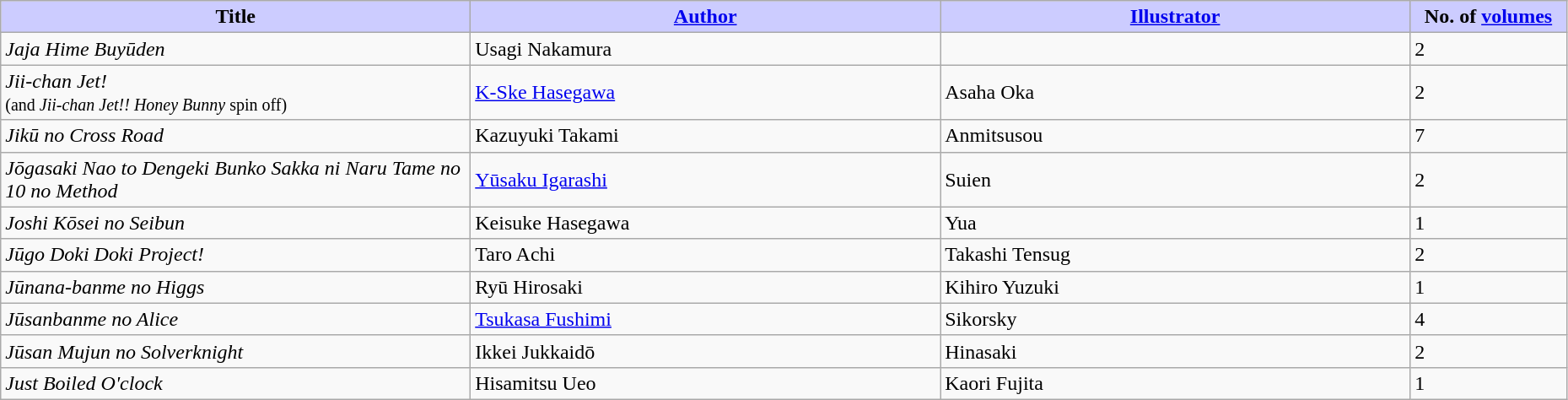<table class="wikitable" style="width: 98%;">
<tr>
<th width=30% style="background:#ccf;">Title</th>
<th width=30% style="background:#ccf;"><a href='#'>Author</a></th>
<th width=30% style="background:#ccf;"><a href='#'>Illustrator</a></th>
<th width=10% style="background:#ccf;">No. of <a href='#'>volumes</a></th>
</tr>
<tr>
<td><em>Jaja Hime Buyūden</em></td>
<td>Usagi Nakamura</td>
<td></td>
<td>2</td>
</tr>
<tr>
<td><em>Jii-chan Jet!</em><br><small>(and <em>Jii-chan Jet!! Honey Bunny</em> spin off)</small></td>
<td><a href='#'>K-Ske Hasegawa</a></td>
<td>Asaha Oka</td>
<td>2</td>
</tr>
<tr>
<td><em>Jikū no Cross Road</em></td>
<td>Kazuyuki Takami</td>
<td>Anmitsusou</td>
<td>7</td>
</tr>
<tr>
<td><em>Jōgasaki Nao to Dengeki Bunko Sakka ni Naru Tame no 10 no Method</em></td>
<td><a href='#'>Yūsaku Igarashi</a></td>
<td>Suien</td>
<td>2</td>
</tr>
<tr>
<td><em>Joshi Kōsei no Seibun</em></td>
<td>Keisuke Hasegawa</td>
<td>Yua</td>
<td>1</td>
</tr>
<tr>
<td><em>Jūgo Doki Doki Project!</em></td>
<td>Taro Achi</td>
<td>Takashi Tensug</td>
<td>2</td>
</tr>
<tr>
<td><em>Jūnana-banme no Higgs</em></td>
<td>Ryū Hirosaki</td>
<td>Kihiro Yuzuki</td>
<td>1</td>
</tr>
<tr>
<td><em>Jūsanbanme no Alice</em></td>
<td><a href='#'>Tsukasa Fushimi</a></td>
<td>Sikorsky</td>
<td>4</td>
</tr>
<tr>
<td><em>Jūsan Mujun no Solverknight</em></td>
<td>Ikkei Jukkaidō</td>
<td>Hinasaki</td>
<td>2</td>
</tr>
<tr>
<td><em>Just Boiled O'clock</em></td>
<td>Hisamitsu Ueo</td>
<td>Kaori Fujita</td>
<td>1</td>
</tr>
</table>
